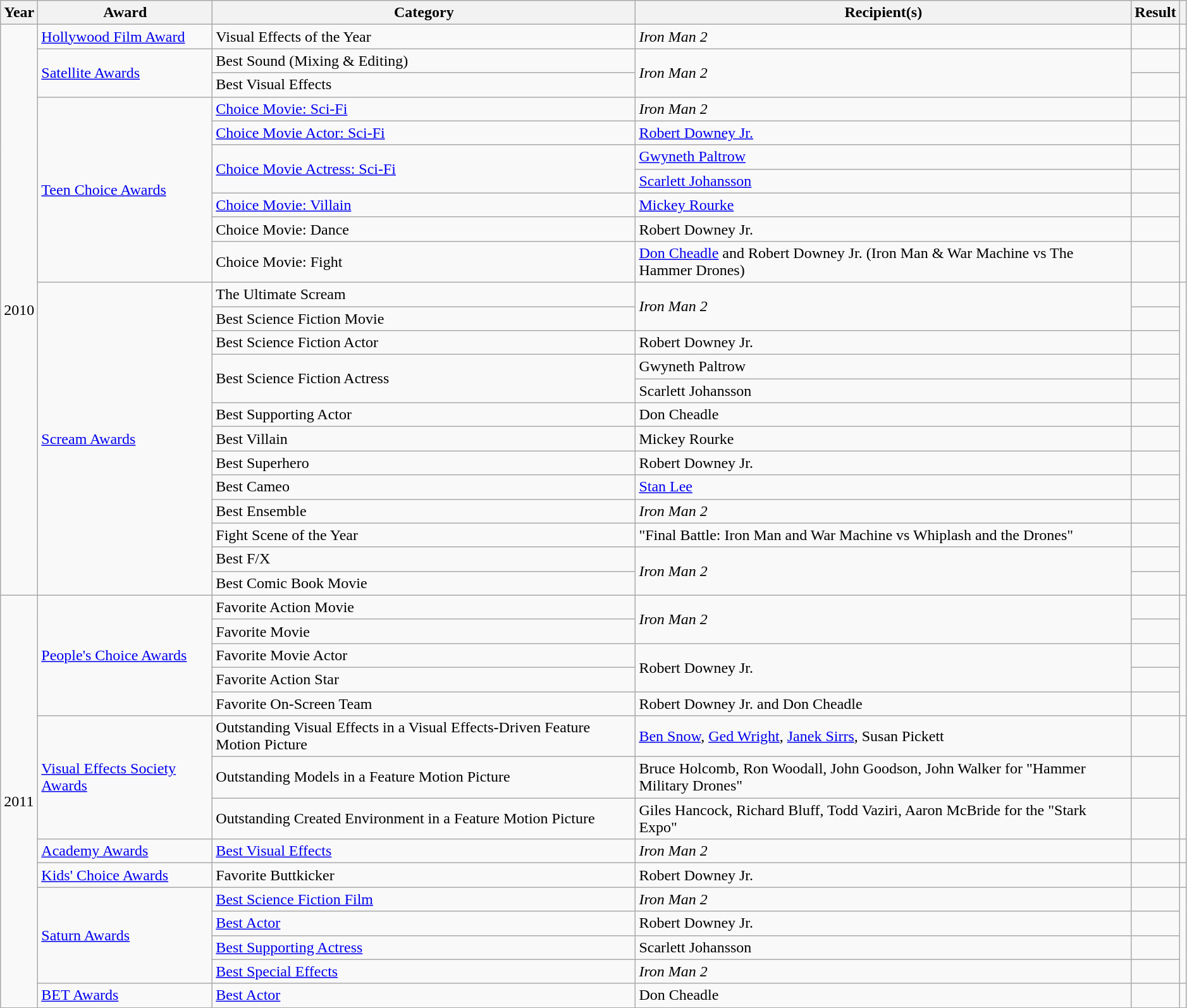<table class="wikitable" style="width:99%;">
<tr>
<th>Year</th>
<th>Award</th>
<th>Category</th>
<th>Recipient(s)</th>
<th>Result</th>
<th></th>
</tr>
<tr>
<td rowspan="23">2010</td>
<td rowspan="1"><a href='#'>Hollywood Film Award</a></td>
<td>Visual Effects of the Year</td>
<td><em>Iron Man 2</em></td>
<td></td>
<td style="text-align:center;"></td>
</tr>
<tr>
<td rowspan="2"><a href='#'>Satellite Awards</a></td>
<td>Best Sound (Mixing & Editing)</td>
<td rowspan="2"><em>Iron Man 2</em></td>
<td></td>
<td rowspan="2" style="text-align:center;"></td>
</tr>
<tr>
<td>Best Visual Effects</td>
<td></td>
</tr>
<tr>
<td rowspan="7"><a href='#'>Teen Choice Awards</a></td>
<td><a href='#'>Choice Movie: Sci-Fi</a></td>
<td><em>Iron Man 2</em></td>
<td></td>
<td rowspan="7" style="text-align:center;"></td>
</tr>
<tr>
<td><a href='#'>Choice Movie Actor: Sci-Fi</a></td>
<td><a href='#'>Robert Downey Jr.</a></td>
<td></td>
</tr>
<tr>
<td rowspan="2"><a href='#'>Choice Movie Actress: Sci-Fi</a></td>
<td><a href='#'>Gwyneth Paltrow</a></td>
<td></td>
</tr>
<tr>
<td><a href='#'>Scarlett Johansson</a></td>
<td></td>
</tr>
<tr>
<td><a href='#'>Choice Movie: Villain</a></td>
<td><a href='#'>Mickey Rourke</a></td>
<td></td>
</tr>
<tr>
<td>Choice Movie: Dance</td>
<td>Robert Downey Jr.</td>
<td></td>
</tr>
<tr>
<td>Choice Movie: Fight</td>
<td><a href='#'>Don Cheadle</a> and Robert Downey Jr. (Iron Man & War Machine vs The Hammer Drones)</td>
<td></td>
</tr>
<tr>
<td rowspan="13"><a href='#'>Scream Awards</a></td>
<td>The Ultimate Scream</td>
<td rowspan="2"><em>Iron Man 2</em></td>
<td></td>
<td style="text-align:center;" rowspan="13"></td>
</tr>
<tr>
<td>Best Science Fiction Movie</td>
<td></td>
</tr>
<tr>
<td>Best Science Fiction Actor</td>
<td>Robert Downey Jr.</td>
<td></td>
</tr>
<tr>
<td rowspan="2">Best Science Fiction Actress</td>
<td>Gwyneth Paltrow</td>
<td></td>
</tr>
<tr>
<td>Scarlett Johansson</td>
<td></td>
</tr>
<tr>
<td>Best Supporting Actor</td>
<td>Don Cheadle</td>
<td></td>
</tr>
<tr>
<td>Best Villain</td>
<td>Mickey Rourke</td>
<td></td>
</tr>
<tr>
<td>Best Superhero</td>
<td>Robert Downey Jr.</td>
<td></td>
</tr>
<tr>
<td>Best Cameo</td>
<td><a href='#'>Stan Lee</a></td>
<td></td>
</tr>
<tr>
<td>Best Ensemble</td>
<td><em>Iron Man 2</em></td>
<td></td>
</tr>
<tr>
<td>Fight Scene of the Year</td>
<td>"Final Battle: Iron Man and War Machine vs Whiplash and the Drones"</td>
<td></td>
</tr>
<tr>
<td>Best F/X</td>
<td rowspan="2"><em>Iron Man 2</em></td>
<td></td>
</tr>
<tr>
<td>Best Comic Book Movie</td>
<td></td>
</tr>
<tr>
<td rowspan="15">2011</td>
<td rowspan="5"><a href='#'>People's Choice Awards</a></td>
<td>Favorite Action Movie</td>
<td rowspan="2"><em>Iron Man 2</em></td>
<td></td>
<td rowspan="5" style="text-align:center;"></td>
</tr>
<tr>
<td>Favorite Movie</td>
<td></td>
</tr>
<tr>
<td>Favorite Movie Actor</td>
<td rowspan="2">Robert Downey Jr.</td>
<td></td>
</tr>
<tr>
<td>Favorite Action Star</td>
<td></td>
</tr>
<tr>
<td>Favorite On-Screen Team</td>
<td>Robert Downey Jr. and Don Cheadle</td>
<td></td>
</tr>
<tr>
<td rowspan="3"><a href='#'>Visual Effects Society Awards</a></td>
<td>Outstanding Visual Effects in a Visual Effects-Driven Feature Motion Picture</td>
<td><a href='#'>Ben Snow</a>, <a href='#'>Ged Wright</a>, <a href='#'>Janek Sirrs</a>, Susan Pickett</td>
<td></td>
<td rowspan="3"></td>
</tr>
<tr>
<td>Outstanding Models in a Feature Motion Picture</td>
<td>Bruce Holcomb, Ron Woodall, John Goodson, John Walker for "Hammer Military Drones"</td>
<td></td>
</tr>
<tr>
<td>Outstanding Created Environment in a Feature Motion Picture</td>
<td>Giles Hancock, Richard Bluff, Todd Vaziri, Aaron McBride for the "Stark Expo"</td>
<td></td>
</tr>
<tr>
<td><a href='#'>Academy Awards</a></td>
<td><a href='#'>Best Visual Effects</a></td>
<td><em>Iron Man 2</em></td>
<td></td>
<td style="text-align:center;"></td>
</tr>
<tr>
<td><a href='#'>Kids' Choice Awards</a></td>
<td>Favorite Buttkicker</td>
<td>Robert Downey Jr.</td>
<td></td>
<td style="text-align:center"></td>
</tr>
<tr>
<td rowspan="4"><a href='#'>Saturn Awards</a></td>
<td><a href='#'>Best Science Fiction Film</a></td>
<td><em>Iron Man 2</em></td>
<td></td>
<td rowspan="4" style="text-align:center;"></td>
</tr>
<tr>
<td><a href='#'>Best Actor</a></td>
<td>Robert Downey Jr.</td>
<td></td>
</tr>
<tr>
<td><a href='#'>Best Supporting Actress</a></td>
<td>Scarlett Johansson</td>
<td></td>
</tr>
<tr>
<td><a href='#'>Best Special Effects</a></td>
<td><em>Iron Man 2</em></td>
<td></td>
</tr>
<tr>
<td><a href='#'>BET Awards</a></td>
<td><a href='#'>Best Actor</a></td>
<td>Don Cheadle</td>
<td></td>
<td style="text-align:center;"></td>
</tr>
</table>
